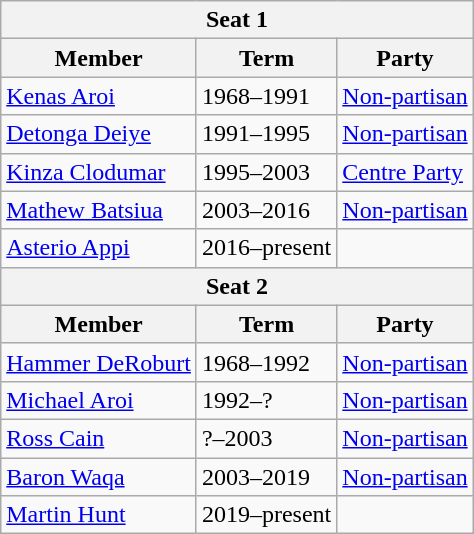<table class="wikitable">
<tr>
<th colspan="3">Seat 1</th>
</tr>
<tr>
<th>Member</th>
<th>Term</th>
<th>Party</th>
</tr>
<tr>
<td><a href='#'>Kenas Aroi</a></td>
<td>1968–1991</td>
<td><a href='#'>Non-partisan</a></td>
</tr>
<tr>
<td><a href='#'>Detonga Deiye</a></td>
<td>1991–1995</td>
<td><a href='#'>Non-partisan</a></td>
</tr>
<tr>
<td><a href='#'>Kinza Clodumar</a></td>
<td>1995–2003</td>
<td><a href='#'>Centre Party</a></td>
</tr>
<tr>
<td><a href='#'>Mathew Batsiua</a></td>
<td>2003–2016</td>
<td><a href='#'>Non-partisan</a></td>
</tr>
<tr>
<td><a href='#'>Asterio Appi</a></td>
<td>2016–present</td>
<td></td>
</tr>
<tr>
<th colspan="3">Seat 2</th>
</tr>
<tr>
<th>Member</th>
<th>Term</th>
<th>Party</th>
</tr>
<tr>
<td><a href='#'>Hammer DeRoburt</a></td>
<td>1968–1992</td>
<td><a href='#'>Non-partisan</a></td>
</tr>
<tr>
<td><a href='#'>Michael Aroi</a></td>
<td>1992–?</td>
<td><a href='#'>Non-partisan</a></td>
</tr>
<tr>
<td><a href='#'>Ross Cain</a></td>
<td>?–2003</td>
<td><a href='#'>Non-partisan</a></td>
</tr>
<tr>
<td><a href='#'>Baron Waqa</a></td>
<td>2003–2019</td>
<td><a href='#'>Non-partisan</a></td>
</tr>
<tr>
<td><a href='#'>Martin Hunt</a></td>
<td>2019–present</td>
<td></td>
</tr>
</table>
